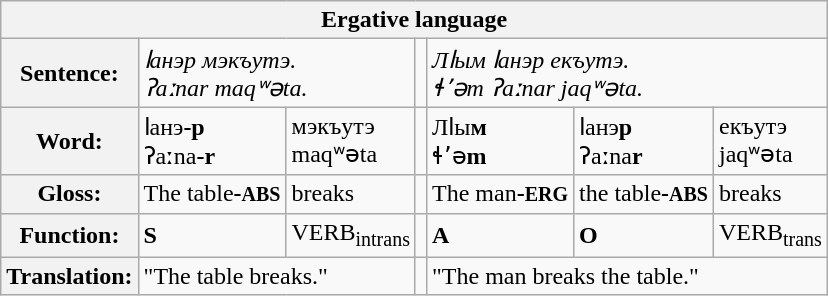<table class="wikitable">
<tr>
<th colspan="7" align="center">Ergative language</th>
</tr>
<tr>
<th>Sentence:</th>
<td colspan="2"><em>ӏанэр мэкъутэ.</em><br><em>ʔaːnar maqʷəta.</em></td>
<td></td>
<td colspan="3"><em>Лӏым ӏанэр екъутэ.</em><br><em>ɬʼəm ʔaːnar jaqʷəta.</em></td>
</tr>
<tr>
<th>Word:</th>
<td>ӏанэ<span><strong>-р</strong></span><br>ʔaːna<span><strong>-r</strong></span></td>
<td>мэкъутэ<br>maqʷəta</td>
<td></td>
<td>Лӏы<span><strong>м</strong></span><br>ɬʼə<span><strong>m</strong></span></td>
<td>ӏанэ<span><strong>р</strong></span><br>ʔaːna<span><strong>r</strong></span></td>
<td>екъутэ<br>jaqʷəta</td>
</tr>
<tr>
<th>Gloss:</th>
<td>The table<span><strong>-<small>ABS</small></strong></span></td>
<td>breaks</td>
<td></td>
<td>The man<span><strong>-<small>ERG</small></strong></span></td>
<td>the table<span><strong>-<small>ABS</small></strong></span></td>
<td>breaks</td>
</tr>
<tr>
<th>Function:</th>
<td><span><strong>S</strong></span></td>
<td>VERB<sub>intrans</sub></td>
<td></td>
<td><span><strong>A</strong></span></td>
<td><span><strong>O</strong></span></td>
<td>VERB<sub>trans</sub></td>
</tr>
<tr>
<th>Translation:</th>
<td colspan="2">"The table breaks."</td>
<td></td>
<td colspan="3">"The man breaks the table."</td>
</tr>
</table>
